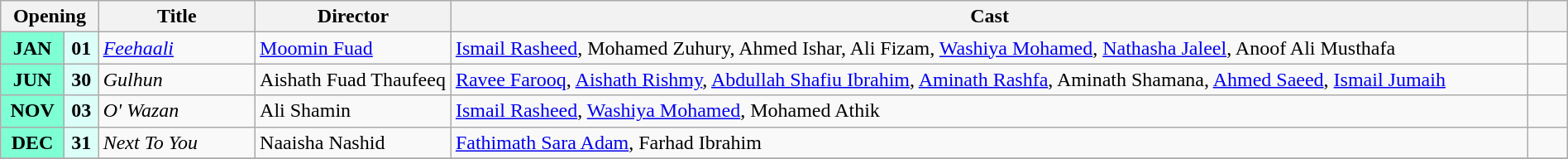<table class="wikitable plainrowheaders" width="100%">
<tr>
<th scope="col" colspan="2" width=4%>Opening</th>
<th scope="col" width=8%>Title</th>
<th scope="col" width=10%>Director</th>
<th scope="col" width=55%>Cast</th>
<th scope="col" width=2%></th>
</tr>
<tr>
<td style="text-align:center; background:#7FFFD4; textcolor:#000;"><strong>JAN</strong></td>
<td style="text-align:center; background:#dbfff8;"><strong>01</strong></td>
<td><em><a href='#'>Feehaali</a></em></td>
<td><a href='#'>Moomin Fuad</a></td>
<td><a href='#'>Ismail Rasheed</a>, Mohamed Zuhury, Ahmed Ishar, Ali Fizam, <a href='#'>Washiya Mohamed</a>, <a href='#'>Nathasha Jaleel</a>, Anoof Ali Musthafa</td>
<td style="text-align:center;"></td>
</tr>
<tr>
<td style="text-align:center; background:#7FFFD4; textcolor:#000;"><strong>JUN</strong></td>
<td style="text-align:center; textcolor:#000; background:#dbfff8;"><strong>30</strong></td>
<td><em>Gulhun</em></td>
<td>Aishath Fuad Thaufeeq</td>
<td><a href='#'>Ravee Farooq</a>, <a href='#'>Aishath Rishmy</a>, <a href='#'>Abdullah Shafiu Ibrahim</a>, <a href='#'>Aminath Rashfa</a>, Aminath Shamana, <a href='#'>Ahmed Saeed</a>, <a href='#'>Ismail Jumaih</a></td>
<td style="text-align:center;"></td>
</tr>
<tr>
<td style="text-align:center; background:#7FFFD4; textcolor:#000;"><strong>NOV</strong></td>
<td style="text-align:center; textcolor:#000; background:#dbfff8;"><strong>03</strong></td>
<td><em>O' Wazan</em></td>
<td>Ali Shamin</td>
<td><a href='#'>Ismail Rasheed</a>, <a href='#'>Washiya Mohamed</a>, Mohamed Athik</td>
<td style="text-align:center;"></td>
</tr>
<tr>
<td style="text-align:center; background:#7FFFD4; textcolor:#000;"><strong>DEC</strong></td>
<td style="text-align:center; textcolor:#000; background:#dbfff8;"><strong>31</strong></td>
<td><em>Next To You</em></td>
<td>Naaisha Nashid</td>
<td><a href='#'>Fathimath Sara Adam</a>, Farhad Ibrahim</td>
<td style="text-align:center;"></td>
</tr>
<tr>
</tr>
</table>
